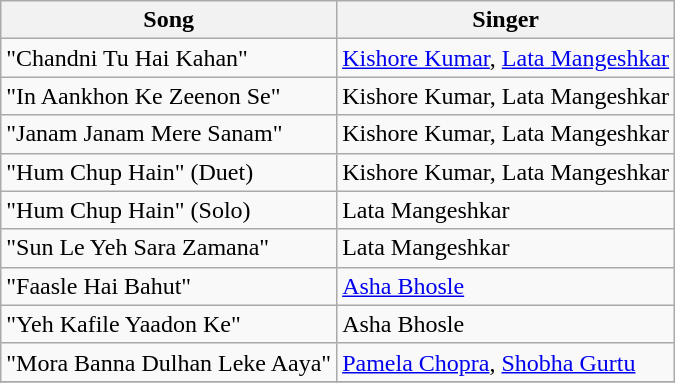<table class="wikitable">
<tr>
<th>Song</th>
<th>Singer</th>
</tr>
<tr>
<td>"Chandni Tu Hai Kahan"</td>
<td><a href='#'>Kishore Kumar</a>, <a href='#'>Lata Mangeshkar</a></td>
</tr>
<tr>
<td>"In Aankhon Ke Zeenon Se"</td>
<td>Kishore Kumar, Lata Mangeshkar</td>
</tr>
<tr>
<td>"Janam Janam Mere Sanam"</td>
<td>Kishore Kumar, Lata Mangeshkar</td>
</tr>
<tr>
<td>"Hum Chup Hain" (Duet)</td>
<td>Kishore Kumar, Lata Mangeshkar</td>
</tr>
<tr>
<td>"Hum Chup Hain" (Solo)</td>
<td>Lata Mangeshkar</td>
</tr>
<tr>
<td>"Sun Le Yeh Sara Zamana"</td>
<td>Lata Mangeshkar</td>
</tr>
<tr>
<td>"Faasle Hai Bahut"</td>
<td><a href='#'>Asha Bhosle</a></td>
</tr>
<tr>
<td>"Yeh Kafile Yaadon Ke"</td>
<td>Asha Bhosle</td>
</tr>
<tr>
<td>"Mora Banna Dulhan Leke Aaya"</td>
<td><a href='#'>Pamela Chopra</a>, <a href='#'>Shobha Gurtu</a></td>
</tr>
<tr>
</tr>
</table>
